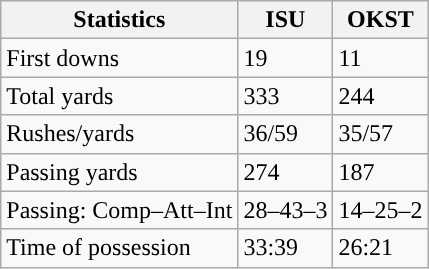<table class="wikitable" style="float: left;">
<tr>
<th>Statistics</th>
<th>ISU</th>
<th>OKST</th>
</tr>
<tr>
<td>First downs</td>
<td>19</td>
<td>11</td>
</tr>
<tr>
<td>Total yards</td>
<td>333</td>
<td>244</td>
</tr>
<tr>
<td>Rushes/yards</td>
<td>36/59</td>
<td>35/57</td>
</tr>
<tr>
<td>Passing yards</td>
<td>274</td>
<td>187</td>
</tr>
<tr>
<td>Passing: Comp–Att–Int</td>
<td>28–43–3</td>
<td>14–25–2</td>
</tr>
<tr>
<td>Time of possession</td>
<td>33:39</td>
<td>26:21</td>
</tr>
</table>
